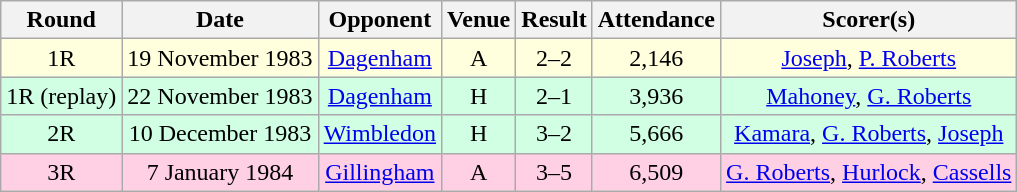<table class="wikitable sortable" style="text-align:center;">
<tr>
<th>Round</th>
<th>Date</th>
<th>Opponent</th>
<th>Venue</th>
<th>Result</th>
<th>Attendance</th>
<th>Scorer(s)</th>
</tr>
<tr style="background:#ffd;">
<td>1R</td>
<td>19 November 1983</td>
<td><a href='#'>Dagenham</a></td>
<td>A</td>
<td>2–2</td>
<td>2,146</td>
<td><a href='#'>Joseph</a>, <a href='#'>P. Roberts</a></td>
</tr>
<tr style="background:#d0ffe3;">
<td>1R (replay)</td>
<td>22 November 1983</td>
<td><a href='#'>Dagenham</a></td>
<td>H</td>
<td>2–1</td>
<td>3,936</td>
<td><a href='#'>Mahoney</a>, <a href='#'>G. Roberts</a></td>
</tr>
<tr style="background:#d0ffe3;">
<td>2R</td>
<td>10 December 1983</td>
<td><a href='#'>Wimbledon</a></td>
<td>H</td>
<td>3–2</td>
<td>5,666</td>
<td><a href='#'>Kamara</a>, <a href='#'>G. Roberts</a>, <a href='#'>Joseph</a></td>
</tr>
<tr style="background:#ffd0e3;">
<td>3R</td>
<td>7 January 1984</td>
<td><a href='#'>Gillingham</a></td>
<td>A</td>
<td>3–5</td>
<td>6,509</td>
<td><a href='#'>G. Roberts</a>, <a href='#'>Hurlock</a>, <a href='#'>Cassells</a></td>
</tr>
</table>
